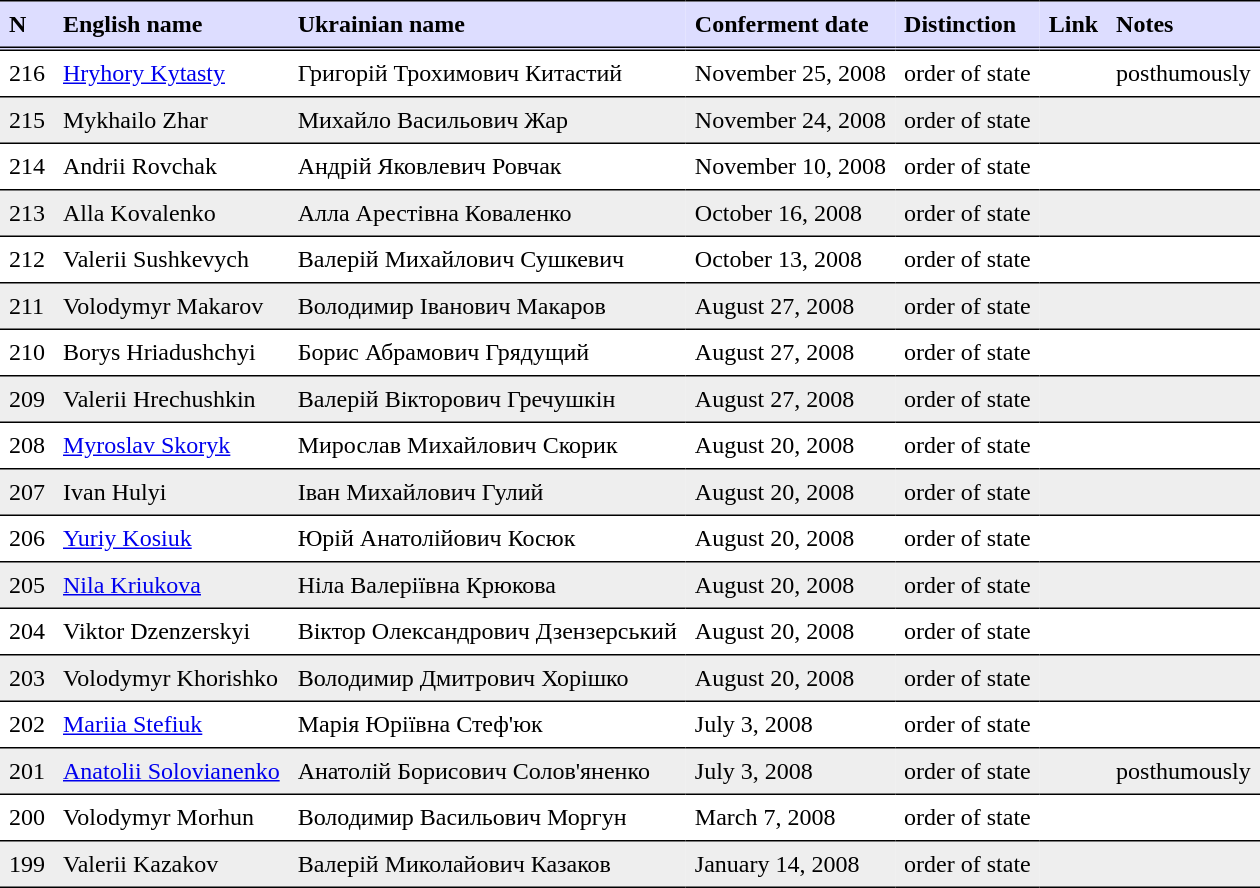<table border=1 cellspacing=0 cellpadding=6 style="border-collapse:collapse; border:0 none;" frame=void rules=rows>
<tr valign=bottom style="border-bottom:3px double black;background:#ddddff;">
<th align=left>N</th>
<th align=left>English name</th>
<th align=left>Ukrainian name</th>
<th align=left>Conferment date</th>
<th align=left>Distinction</th>
<th align=left>Link</th>
<th align=left>Notes</th>
</tr>
<tr valign=top style="border-bottom:1px solid black;">
<td>216</td>
<td><a href='#'>Hryhory Kytasty</a></td>
<td>Григорій Трохимович Китастий</td>
<td>November 25, 2008</td>
<td>order of state</td>
<td></td>
<td>posthumously</td>
</tr>
<tr valign=top style="border-bottom:1px solid black;background:#eee;">
<td>215</td>
<td>Mykhailo Zhar</td>
<td>Михайло Васильович Жар</td>
<td>November 24, 2008</td>
<td>order of state</td>
<td></td>
<td></td>
</tr>
<tr valign=top style="border-bottom:1px solid black;">
<td>214</td>
<td>Andrii Rovchak</td>
<td>Андрій Яковлевич Ровчак</td>
<td>November 10, 2008</td>
<td>order of state</td>
<td></td>
<td></td>
</tr>
<tr valign=top style="border-bottom:1px solid black;background:#eee;">
<td>213</td>
<td>Alla Kovalenko</td>
<td>Алла Арестівна Коваленко</td>
<td>October 16, 2008</td>
<td>order of state</td>
<td></td>
<td></td>
</tr>
<tr valign=top style="border-bottom:1px solid black;">
<td>212</td>
<td>Valerii Sushkevych</td>
<td>Валерій Михайлович Сушкевич</td>
<td>October 13, 2008</td>
<td>order of state</td>
<td></td>
<td></td>
</tr>
<tr valign=top style="border-bottom:1px solid black;background:#eee;">
<td>211</td>
<td>Volodymyr Makarov</td>
<td>Володимир Іванович Макаров</td>
<td>August 27, 2008</td>
<td>order of state</td>
<td></td>
<td></td>
</tr>
<tr valign=top style="border-bottom:1px solid black;">
<td>210</td>
<td>Borys Hriadushchyi</td>
<td>Борис Абрамович Грядущий</td>
<td>August 27, 2008</td>
<td>order of state</td>
<td></td>
<td></td>
</tr>
<tr valign=top style="border-bottom:1px solid black;background:#eee;">
<td>209</td>
<td>Valerii Hrechushkin</td>
<td>Валерій Вікторович Гречушкін</td>
<td>August 27, 2008</td>
<td>order of state</td>
<td></td>
<td></td>
</tr>
<tr valign=top style="border-bottom:1px solid black;">
<td>208</td>
<td><a href='#'>Myroslav Skoryk</a></td>
<td>Мирослав Михайлович Скорик</td>
<td>August 20, 2008</td>
<td>order of state</td>
<td></td>
<td></td>
</tr>
<tr valign=top style="border-bottom:1px solid black;background:#eee;">
<td>207</td>
<td>Ivan Hulyi</td>
<td>Іван Михайлович Гулий</td>
<td>August 20, 2008</td>
<td>order of state</td>
<td></td>
<td></td>
</tr>
<tr valign=top style="border-bottom:1px solid black;">
<td>206</td>
<td><a href='#'>Yuriy Kosiuk</a></td>
<td>Юрій Анатолійович Косюк</td>
<td>August 20, 2008</td>
<td>order of state</td>
<td></td>
<td></td>
</tr>
<tr valign=top style="border-bottom:1px solid black;background:#eee;">
<td>205</td>
<td><a href='#'>Nila Kriukova</a></td>
<td>Ніла Валеріївна Крюкова</td>
<td>August 20, 2008</td>
<td>order of state</td>
<td></td>
<td></td>
</tr>
<tr valign=top style="border-bottom:1px solid black;">
<td>204</td>
<td>Viktor Dzenzerskyi</td>
<td>Віктор Олександрович Дзензерський</td>
<td>August 20, 2008</td>
<td>order of state</td>
<td></td>
<td></td>
</tr>
<tr valign=top style="border-bottom:1px solid black;background:#eee;">
<td>203</td>
<td>Volodymyr Khorishko</td>
<td>Володимир Дмитрович Хорішко</td>
<td>August 20, 2008</td>
<td>order of state</td>
<td></td>
<td></td>
</tr>
<tr valign=top style="border-bottom:1px solid black;">
<td>202</td>
<td><a href='#'>Mariia Stefiuk</a></td>
<td>Марія Юріївна Стеф'юк</td>
<td>July 3, 2008</td>
<td>order of state</td>
<td></td>
<td></td>
</tr>
<tr valign=top style="border-bottom:1px solid black;background:#eee;">
<td>201</td>
<td><a href='#'>Anatolii Solovianenko</a></td>
<td>Анатолій Борисович Солов'яненко</td>
<td>July 3, 2008</td>
<td>order of state</td>
<td></td>
<td>posthumously</td>
</tr>
<tr valign=top style="border-bottom:1px solid black;">
<td>200</td>
<td>Volodymyr Morhun</td>
<td>Володимир Васильович Моргун</td>
<td>March 7, 2008</td>
<td>order of state</td>
<td></td>
<td></td>
</tr>
<tr valign=top style="border-bottom:1px solid black;background:#eee;">
<td>199</td>
<td>Valerii Kazakov</td>
<td>Валерій Миколайович Казаков</td>
<td>January 14, 2008</td>
<td>order of state</td>
<td></td>
<td></td>
</tr>
</table>
